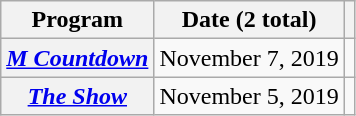<table class="wikitable sortable plainrowheaders">
<tr>
<th scope="col">Program </th>
<th scope="col">Date (2 total)</th>
<th scope="col" class="unsortable"></th>
</tr>
<tr>
<th scope="row"><em><a href='#'>M Countdown</a></em></th>
<td style="text-align:center">November 7, 2019</td>
<td style="text-align:center"></td>
</tr>
<tr>
<th scope="row"><em><a href='#'>The Show</a></em></th>
<td style="text-align:center">November 5, 2019</td>
<td style="text-align:center"></td>
</tr>
</table>
